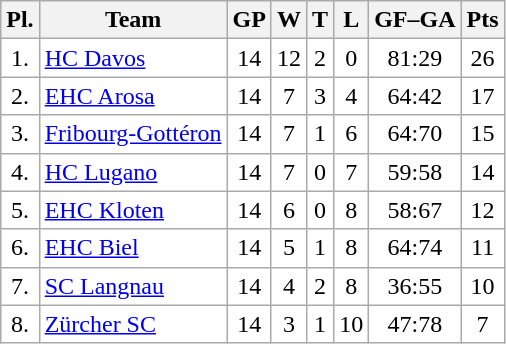<table class="wikitable">
<tr>
<th>Pl.</th>
<th>Team</th>
<th>GP</th>
<th>W</th>
<th>T</th>
<th>L</th>
<th>GF–GA</th>
<th>Pts</th>
</tr>
<tr align="center " bgcolor="#FFFFFF">
<td>1.</td>
<td align="left"><a href='#'>HC Davos</a></td>
<td>14</td>
<td>12</td>
<td>2</td>
<td>0</td>
<td>81:29</td>
<td>26</td>
</tr>
<tr align="center "  bgcolor="#FFFFFF">
<td>2.</td>
<td align="left"><a href='#'>EHC Arosa</a></td>
<td>14</td>
<td>7</td>
<td>3</td>
<td>4</td>
<td>64:42</td>
<td>17</td>
</tr>
<tr align="center "  bgcolor="#FFFFFF">
<td>3.</td>
<td align="left"><a href='#'>Fribourg-Gottéron</a></td>
<td>14</td>
<td>7</td>
<td>1</td>
<td>6</td>
<td>64:70</td>
<td>15</td>
</tr>
<tr align="center "  bgcolor="#FFFFFF">
<td>4.</td>
<td align="left"><a href='#'>HC Lugano</a></td>
<td>14</td>
<td>7</td>
<td>0</td>
<td>7</td>
<td>59:58</td>
<td>14</td>
</tr>
<tr align="center " bgcolor="#FFFFFF">
<td>5.</td>
<td align="left"><a href='#'>EHC Kloten</a></td>
<td>14</td>
<td>6</td>
<td>0</td>
<td>8</td>
<td>58:67</td>
<td>12</td>
</tr>
<tr align="center "  bgcolor="#FFFFFF">
<td>6.</td>
<td align="left"><a href='#'>EHC Biel</a></td>
<td>14</td>
<td>5</td>
<td>1</td>
<td>8</td>
<td>64:74</td>
<td>11</td>
</tr>
<tr align="center "  bgcolor="#FFFFFF">
<td>7.</td>
<td align="left"><a href='#'>SC Langnau</a></td>
<td>14</td>
<td>4</td>
<td>2</td>
<td>8</td>
<td>36:55</td>
<td>10</td>
</tr>
<tr align="center "  bgcolor="#FFFFFF">
<td>8.</td>
<td align="left"><a href='#'>Zürcher SC</a></td>
<td>14</td>
<td>3</td>
<td>1</td>
<td>10</td>
<td>47:78</td>
<td>7</td>
</tr>
</table>
